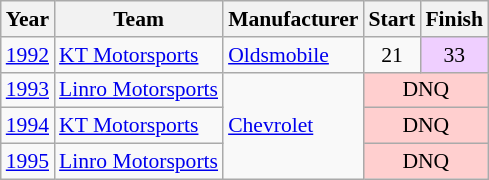<table class="wikitable" style="font-size: 90%;">
<tr>
<th>Year</th>
<th>Team</th>
<th>Manufacturer</th>
<th>Start</th>
<th>Finish</th>
</tr>
<tr>
<td><a href='#'>1992</a></td>
<td><a href='#'>KT Motorsports</a></td>
<td><a href='#'>Oldsmobile</a></td>
<td align=center>21</td>
<td align=center style="background:#EFCFFF;">33</td>
</tr>
<tr>
<td><a href='#'>1993</a></td>
<td><a href='#'>Linro Motorsports</a></td>
<td rowspan=3><a href='#'>Chevrolet</a></td>
<td colspan=2 align=center style="background:#FFCFCF;">DNQ</td>
</tr>
<tr>
<td><a href='#'>1994</a></td>
<td><a href='#'>KT Motorsports</a></td>
<td colspan=2 align=center style="background:#FFCFCF;">DNQ</td>
</tr>
<tr>
<td><a href='#'>1995</a></td>
<td><a href='#'>Linro Motorsports</a></td>
<td colspan=2 align=center style="background:#FFCFCF;">DNQ</td>
</tr>
</table>
